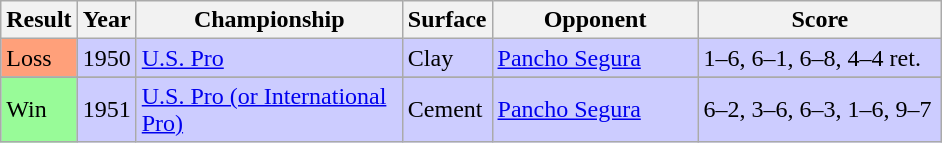<table class="sortable wikitable">
<tr>
<th style="width:40px">Result</th>
<th style="width:30px">Year</th>
<th style="width:170px">Championship</th>
<th style="width:50px">Surface</th>
<th style="width:130px">Opponent</th>
<th style="width:155px" class="unsortable">Score</th>
</tr>
<tr style="background:#ccf;">
<td style="background:#ffa07a;">Loss</td>
<td>1950</td>
<td><a href='#'>U.S. Pro</a></td>
<td>Clay</td>
<td> <a href='#'>Pancho Segura</a></td>
<td>1–6, 6–1, 6–8, 4–4 ret.</td>
</tr>
<tr>
</tr>
<tr style="background:#ccf;">
<td style="background:#98fb98;">Win</td>
<td>1951</td>
<td><a href='#'>U.S. Pro (or International Pro)</a></td>
<td>Cement</td>
<td> <a href='#'>Pancho Segura</a></td>
<td>6–2, 3–6, 6–3, 1–6, 9–7</td>
</tr>
</table>
